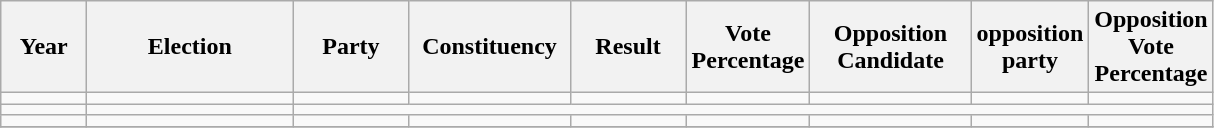<table class="wikitable">
<tr>
<th style="width:50px;">Year</th>
<th style="width:130px;">Election</th>
<th style="width:70px;">Party</th>
<th style="width:100px;">Constituency</th>
<th style="width:70px;">Result</th>
<th style="width:50px;">Vote Percentage</th>
<th style="width:100px;">Opposition Candidate</th>
<th style="width:70px;">opposition party</th>
<th style="width:50px;">Opposition Vote Percentage</th>
</tr>
<tr>
<td></td>
<td></td>
<td></td>
<td></td>
<td></td>
<td></td>
<td></td>
<td></td>
<td></td>
</tr>
<tr>
<td></td>
<td></td>
<td colspan = "8"></td>
</tr>
<tr>
<td></td>
<td></td>
<td></td>
<td></td>
<td></td>
<td></td>
<td></td>
<td></td>
<td></td>
</tr>
<tr>
</tr>
</table>
